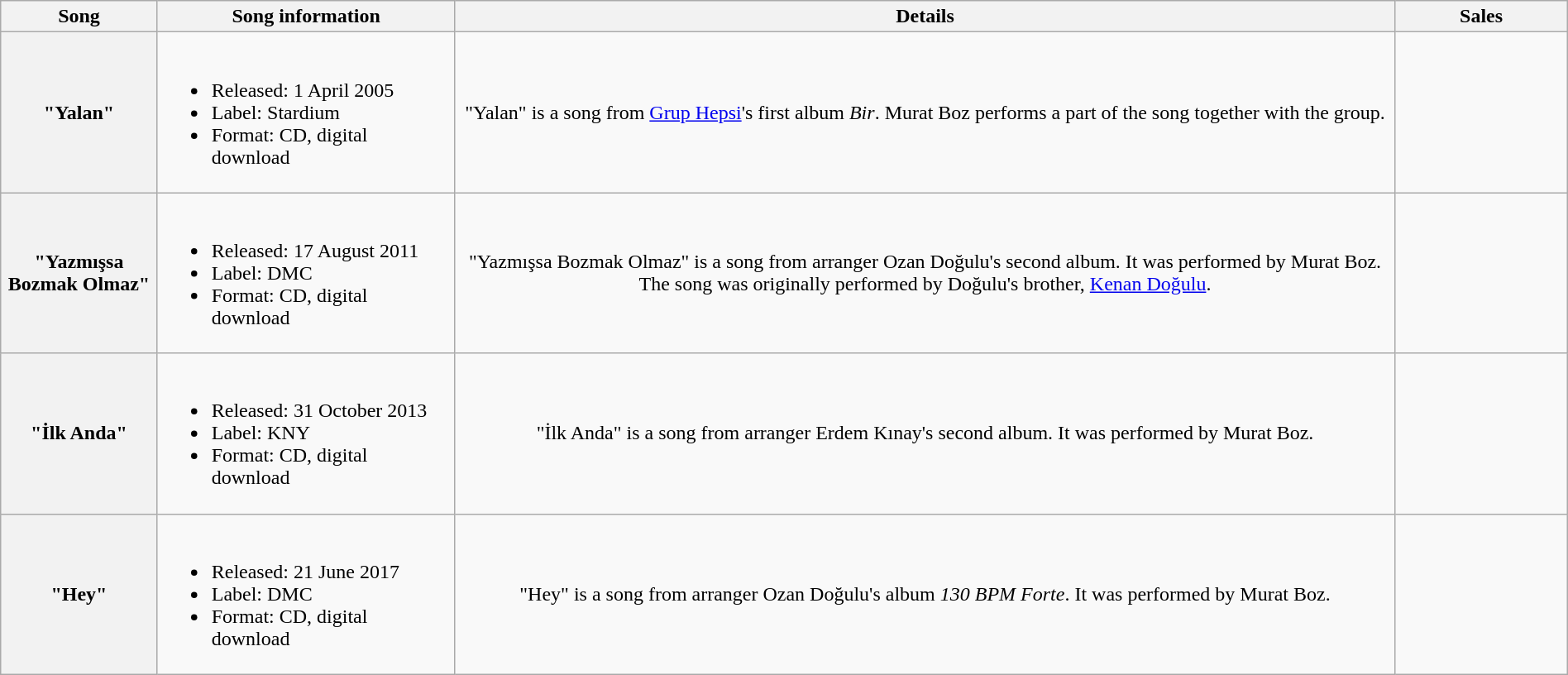<table class="wikitable plainrowheaders" width=100%>
<tr>
<th scope="col" width=10%>Song</th>
<th scope="col" width=19%>Song information</th>
<th scope="col" width=60%>Details</th>
<th scope="col" width=11%>Sales</th>
</tr>
<tr>
<th scope="row">"Yalan"</th>
<td><br><ul><li>Released: 1 April 2005</li><li>Label: Stardium</li><li>Format: CD, digital download</li></ul></td>
<td style="text-align:center;">"Yalan" is a song from <a href='#'>Grup Hepsi</a>'s first album <em>Bir</em>. Murat Boz performs a part of the song together with the group.</td>
<td></td>
</tr>
<tr>
<th scope="row">"Yazmışsa Bozmak Olmaz"</th>
<td><br><ul><li>Released: 17 August 2011</li><li>Label: DMC</li><li>Format: CD, digital download</li></ul></td>
<td style="text-align:center;">"Yazmışsa Bozmak Olmaz" is a song from arranger Ozan Doğulu's second album. It was performed by Murat Boz. The song was originally performed by Doğulu's brother, <a href='#'>Kenan Doğulu</a>.</td>
<td></td>
</tr>
<tr>
<th scope="row">"İlk Anda"</th>
<td><br><ul><li>Released: 31 October 2013</li><li>Label: KNY</li><li>Format: CD, digital download</li></ul></td>
<td style="text-align:center;">"İlk Anda" is a song from arranger Erdem Kınay's second album. It was performed by Murat Boz.</td>
<td></td>
</tr>
<tr>
<th scope="row">"Hey"</th>
<td><br><ul><li>Released: 21 June 2017</li><li>Label: DMC</li><li>Format: CD, digital download</li></ul></td>
<td style="text-align:center;">"Hey" is a song from arranger Ozan Doğulu's album <em>130 BPM Forte</em>. It was performed by Murat Boz.</td>
<td></td>
</tr>
</table>
